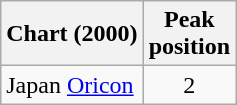<table class="wikitable">
<tr>
<th>Chart (2000)</th>
<th>Peak<br>position</th>
</tr>
<tr>
<td>Japan <a href='#'>Oricon</a></td>
<td align="center">2</td>
</tr>
</table>
